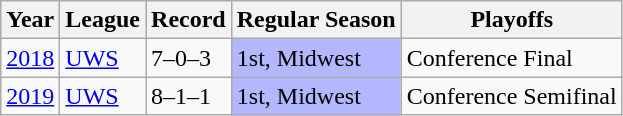<table class="wikitable">
<tr>
<th>Year</th>
<th>League</th>
<th>Record</th>
<th>Regular Season</th>
<th>Playoffs</th>
</tr>
<tr>
<td><a href='#'>2018</a></td>
<td><a href='#'>UWS</a></td>
<td>7–0–3</td>
<td bgcolor="B3B7FF">1st, Midwest</td>
<td>Conference Final</td>
</tr>
<tr>
<td><a href='#'>2019</a></td>
<td><a href='#'>UWS</a></td>
<td>8–1–1</td>
<td bgcolor="B3B7FF">1st, Midwest</td>
<td>Conference Semifinal</td>
</tr>
</table>
